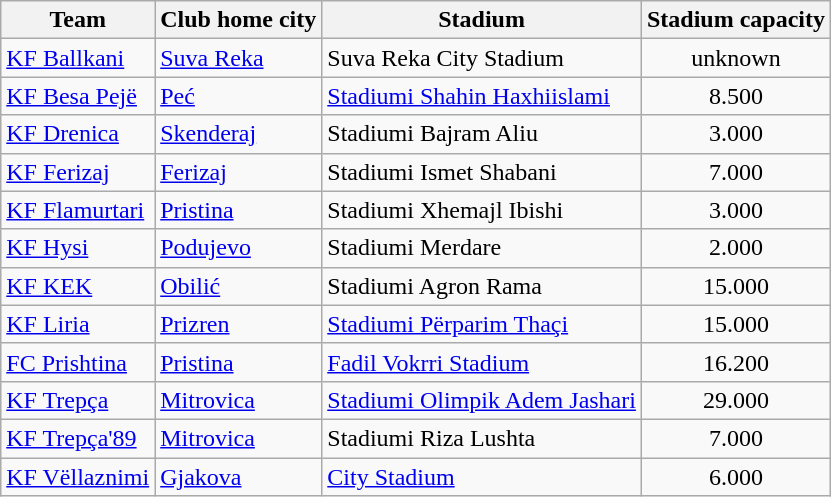<table class="wikitable sortable" style="text-align: left;">
<tr>
<th>Team</th>
<th>Club home city</th>
<th>Stadium</th>
<th>Stadium capacity</th>
</tr>
<tr>
<td><a href='#'>KF Ballkani</a></td>
<td><a href='#'>Suva Reka</a></td>
<td>Suva Reka City Stadium</td>
<td align="center">unknown</td>
</tr>
<tr>
<td><a href='#'>KF Besa Pejë</a></td>
<td><a href='#'>Peć</a></td>
<td><a href='#'>Stadiumi Shahin Haxhiislami</a></td>
<td align="center">8.500</td>
</tr>
<tr>
<td><a href='#'>KF Drenica</a></td>
<td><a href='#'>Skenderaj</a></td>
<td>Stadiumi Bajram Aliu</td>
<td align="center">3.000</td>
</tr>
<tr>
<td><a href='#'>KF Ferizaj</a></td>
<td><a href='#'>Ferizaj</a></td>
<td>Stadiumi Ismet Shabani</td>
<td align="center">7.000</td>
</tr>
<tr>
<td><a href='#'>KF Flamurtari</a></td>
<td><a href='#'>Pristina</a></td>
<td>Stadiumi Xhemajl Ibishi</td>
<td align="center">3.000</td>
</tr>
<tr>
<td><a href='#'>KF Hysi</a></td>
<td><a href='#'>Podujevo</a></td>
<td>Stadiumi Merdare</td>
<td align="center">2.000</td>
</tr>
<tr>
<td><a href='#'>KF KEK</a></td>
<td><a href='#'>Obilić</a></td>
<td>Stadiumi Agron Rama</td>
<td align="center">15.000</td>
</tr>
<tr>
<td><a href='#'>KF Liria</a></td>
<td><a href='#'>Prizren</a></td>
<td><a href='#'>Stadiumi Përparim Thaçi</a></td>
<td align="center">15.000</td>
</tr>
<tr>
<td><a href='#'>FC Prishtina</a></td>
<td><a href='#'>Pristina</a></td>
<td><a href='#'>Fadil Vokrri Stadium</a></td>
<td align="center">16.200</td>
</tr>
<tr>
<td><a href='#'>KF Trepça</a></td>
<td><a href='#'>Mitrovica</a></td>
<td><a href='#'>Stadiumi Olimpik Adem Jashari</a></td>
<td align="center">29.000</td>
</tr>
<tr>
<td><a href='#'>KF Trepça'89</a></td>
<td><a href='#'>Mitrovica</a></td>
<td>Stadiumi Riza Lushta</td>
<td align="center">7.000</td>
</tr>
<tr>
<td><a href='#'>KF Vëllaznimi</a></td>
<td><a href='#'>Gjakova</a></td>
<td><a href='#'>City Stadium</a></td>
<td align="center">6.000</td>
</tr>
</table>
